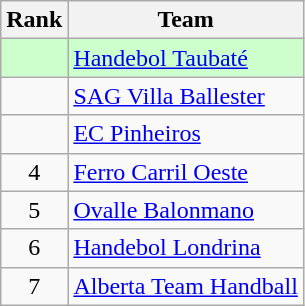<table class="wikitable">
<tr>
<th>Rank</th>
<th>Team</th>
</tr>
<tr bgcolor=ccffcc>
<td align=center></td>
<td> <a href='#'>Handebol Taubaté</a></td>
</tr>
<tr>
<td align=center></td>
<td> <a href='#'>SAG Villa Ballester</a></td>
</tr>
<tr>
<td align=center></td>
<td> <a href='#'>EC Pinheiros</a></td>
</tr>
<tr>
<td align=center>4</td>
<td> <a href='#'>Ferro Carril Oeste</a></td>
</tr>
<tr>
<td align=center>5</td>
<td> <a href='#'>Ovalle Balonmano</a></td>
</tr>
<tr>
<td align=center>6</td>
<td> <a href='#'>Handebol Londrina</a></td>
</tr>
<tr>
<td align=center>7</td>
<td> <a href='#'>Alberta Team Handball</a></td>
</tr>
</table>
